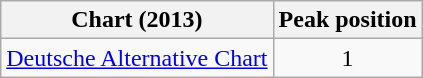<table class = "wikitable">
<tr>
<th>Chart (2013)</th>
<th>Peak position</th>
</tr>
<tr>
<td><a href='#'>Deutsche Alternative Chart</a></td>
<td align="center">1</td>
</tr>
</table>
